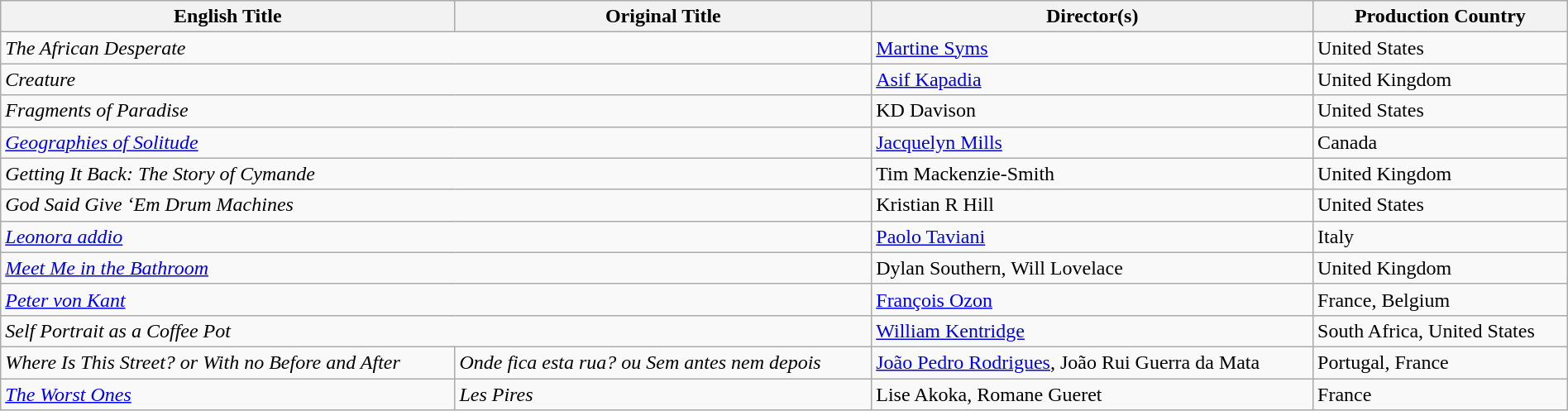<table class="sortable wikitable" style="width:100%; margin-bottom:4px">
<tr>
<th>English Title</th>
<th>Original Title</th>
<th>Director(s)</th>
<th>Production Country</th>
</tr>
<tr>
<td colspan="2"><em>The African Desperate</em></td>
<td><a href='#'>Martine Syms</a></td>
<td>United States</td>
</tr>
<tr>
<td colspan="2"><em>Creature</em></td>
<td><a href='#'>Asif Kapadia</a></td>
<td>United Kingdom</td>
</tr>
<tr>
<td colspan="2"><em>Fragments of Paradise</em></td>
<td>KD Davison</td>
<td>United States</td>
</tr>
<tr>
<td colspan="2"><em><a href='#'>Geographies of Solitude</a></em></td>
<td><a href='#'>Jacquelyn Mills</a></td>
<td>Canada</td>
</tr>
<tr>
<td colspan="2"><em>Getting It Back: The Story of Cymande</em></td>
<td>Tim Mackenzie-Smith</td>
<td>United Kingdom</td>
</tr>
<tr>
<td colspan="2"><em>God Said Give ‘Em Drum Machines</em></td>
<td>Kristian R Hill</td>
<td>United States</td>
</tr>
<tr>
<td colspan="2"><em><a href='#'>Leonora addio</a></em></td>
<td><a href='#'>Paolo Taviani</a></td>
<td>Italy</td>
</tr>
<tr>
<td colspan="2"><em><a href='#'>Meet Me in the Bathroom</a></em></td>
<td>Dylan Southern, Will Lovelace</td>
<td>United Kingdom</td>
</tr>
<tr>
<td colspan="2"><em><a href='#'>Peter von Kant</a></em></td>
<td><a href='#'>François Ozon</a></td>
<td>France, Belgium</td>
</tr>
<tr>
<td colspan="2"><em>Self Portrait as a Coffee Pot</em></td>
<td><a href='#'>William Kentridge</a></td>
<td>South Africa, United States</td>
</tr>
<tr>
<td><em>Where Is This Street? or With no Before and After</em></td>
<td><em>Onde fica esta rua? ou Sem antes nem depois</em></td>
<td><a href='#'>João Pedro Rodrigues</a>, João Rui Guerra da Mata</td>
<td>Portugal, France</td>
</tr>
<tr>
<td><em><a href='#'>The Worst Ones</a></em></td>
<td><em>Les Pires</em></td>
<td>Lise Akoka, Romane Gueret</td>
<td>France</td>
</tr>
</table>
